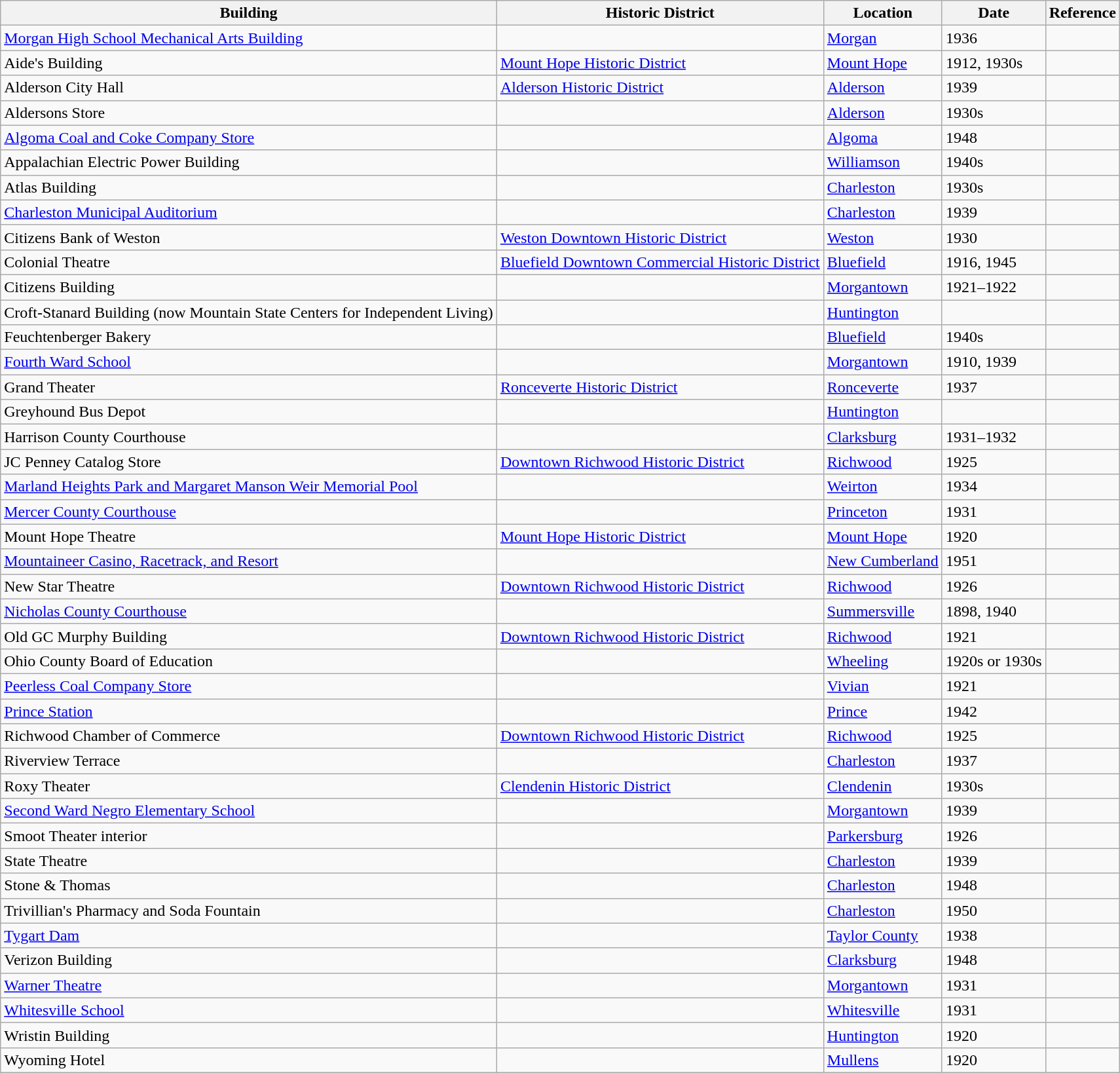<table class="wikitable sortable">
<tr>
<th>Building</th>
<th>Historic District</th>
<th>Location</th>
<th>Date</th>
<th>Reference</th>
</tr>
<tr>
<td><a href='#'>Morgan High School Mechanical Arts Building</a></td>
<td></td>
<td><a href='#'>Morgan</a></td>
<td>1936</td>
<td></td>
</tr>
<tr>
<td>Aide's Building</td>
<td><a href='#'>Mount Hope Historic District</a></td>
<td><a href='#'>Mount Hope</a></td>
<td>1912, 1930s</td>
<td></td>
</tr>
<tr>
<td>Alderson City Hall</td>
<td><a href='#'>Alderson Historic District</a></td>
<td><a href='#'>Alderson</a></td>
<td>1939</td>
<td></td>
</tr>
<tr>
<td>Aldersons Store</td>
<td></td>
<td><a href='#'>Alderson</a></td>
<td>1930s</td>
<td></td>
</tr>
<tr>
<td><a href='#'>Algoma Coal and Coke Company Store</a></td>
<td></td>
<td><a href='#'>Algoma</a></td>
<td>1948</td>
<td></td>
</tr>
<tr>
<td>Appalachian Electric Power Building</td>
<td></td>
<td><a href='#'>Williamson</a></td>
<td>1940s</td>
<td></td>
</tr>
<tr>
<td>Atlas Building</td>
<td></td>
<td><a href='#'>Charleston</a></td>
<td>1930s</td>
<td></td>
</tr>
<tr>
<td><a href='#'>Charleston Municipal Auditorium</a></td>
<td></td>
<td><a href='#'>Charleston</a></td>
<td>1939</td>
<td></td>
</tr>
<tr>
<td>Citizens Bank of Weston</td>
<td><a href='#'>Weston Downtown Historic District</a></td>
<td><a href='#'>Weston</a></td>
<td>1930</td>
<td></td>
</tr>
<tr>
<td>Colonial Theatre</td>
<td><a href='#'>Bluefield Downtown Commercial Historic District</a></td>
<td><a href='#'>Bluefield</a></td>
<td>1916, 1945</td>
<td></td>
</tr>
<tr>
<td>Citizens Building</td>
<td></td>
<td><a href='#'>Morgantown</a></td>
<td>1921–1922</td>
<td></td>
</tr>
<tr>
<td>Croft-Stanard Building (now Mountain State Centers for Independent Living)</td>
<td></td>
<td><a href='#'>Huntington</a></td>
<td></td>
<td></td>
</tr>
<tr>
<td>Feuchtenberger Bakery</td>
<td></td>
<td><a href='#'>Bluefield</a></td>
<td>1940s</td>
<td></td>
</tr>
<tr>
<td><a href='#'>Fourth Ward School</a></td>
<td></td>
<td><a href='#'>Morgantown</a></td>
<td>1910, 1939</td>
<td></td>
</tr>
<tr>
<td>Grand Theater</td>
<td><a href='#'>Ronceverte Historic District</a></td>
<td><a href='#'>Ronceverte</a></td>
<td>1937</td>
<td></td>
</tr>
<tr>
<td>Greyhound Bus Depot</td>
<td></td>
<td><a href='#'>Huntington</a></td>
<td></td>
<td></td>
</tr>
<tr>
<td>Harrison County Courthouse</td>
<td></td>
<td><a href='#'>Clarksburg</a></td>
<td>1931–1932</td>
<td></td>
</tr>
<tr>
<td>JC Penney Catalog Store</td>
<td><a href='#'>Downtown Richwood Historic District</a></td>
<td><a href='#'>Richwood</a></td>
<td>1925</td>
<td></td>
</tr>
<tr>
<td><a href='#'>Marland Heights Park and Margaret Manson Weir Memorial Pool</a></td>
<td></td>
<td><a href='#'>Weirton</a></td>
<td>1934</td>
<td></td>
</tr>
<tr>
<td><a href='#'>Mercer County Courthouse</a></td>
<td></td>
<td><a href='#'>Princeton</a></td>
<td>1931</td>
<td></td>
</tr>
<tr>
<td>Mount Hope Theatre</td>
<td><a href='#'>Mount Hope Historic District</a></td>
<td><a href='#'>Mount Hope</a></td>
<td>1920</td>
<td></td>
</tr>
<tr>
<td><a href='#'>Mountaineer Casino, Racetrack, and Resort</a></td>
<td></td>
<td><a href='#'>New Cumberland</a></td>
<td>1951</td>
<td></td>
</tr>
<tr>
<td>New Star Theatre</td>
<td><a href='#'>Downtown Richwood Historic District</a></td>
<td><a href='#'>Richwood</a></td>
<td>1926</td>
<td></td>
</tr>
<tr>
<td><a href='#'>Nicholas County Courthouse</a></td>
<td></td>
<td><a href='#'>Summersville</a></td>
<td>1898, 1940</td>
<td></td>
</tr>
<tr>
<td>Old GC Murphy Building</td>
<td><a href='#'>Downtown Richwood Historic District</a></td>
<td><a href='#'>Richwood</a></td>
<td>1921</td>
<td></td>
</tr>
<tr>
<td>Ohio County Board of Education</td>
<td></td>
<td><a href='#'>Wheeling</a></td>
<td>1920s or 1930s</td>
<td></td>
</tr>
<tr>
<td><a href='#'>Peerless Coal Company Store</a></td>
<td></td>
<td><a href='#'>Vivian</a></td>
<td>1921</td>
<td></td>
</tr>
<tr>
<td><a href='#'>Prince Station</a></td>
<td></td>
<td><a href='#'>Prince</a></td>
<td>1942</td>
<td></td>
</tr>
<tr>
<td>Richwood Chamber of Commerce</td>
<td><a href='#'>Downtown Richwood Historic District</a></td>
<td><a href='#'>Richwood</a></td>
<td>1925</td>
<td></td>
</tr>
<tr>
<td>Riverview Terrace</td>
<td></td>
<td><a href='#'>Charleston</a></td>
<td>1937</td>
<td></td>
</tr>
<tr>
<td>Roxy Theater</td>
<td><a href='#'>Clendenin Historic District</a></td>
<td><a href='#'>Clendenin</a></td>
<td>1930s</td>
<td></td>
</tr>
<tr>
<td><a href='#'>Second Ward Negro Elementary School</a></td>
<td></td>
<td><a href='#'>Morgantown</a></td>
<td>1939</td>
<td></td>
</tr>
<tr>
<td>Smoot Theater interior</td>
<td></td>
<td><a href='#'>Parkersburg</a></td>
<td>1926</td>
<td></td>
</tr>
<tr>
<td>State Theatre</td>
<td></td>
<td><a href='#'>Charleston</a></td>
<td>1939</td>
<td></td>
</tr>
<tr>
<td>Stone & Thomas</td>
<td></td>
<td><a href='#'>Charleston</a></td>
<td>1948</td>
<td></td>
</tr>
<tr>
<td>Trivillian's Pharmacy and Soda Fountain</td>
<td></td>
<td><a href='#'>Charleston</a></td>
<td>1950</td>
<td></td>
</tr>
<tr>
<td><a href='#'>Tygart Dam</a></td>
<td></td>
<td><a href='#'>Taylor County</a></td>
<td>1938</td>
<td></td>
</tr>
<tr>
<td>Verizon Building</td>
<td></td>
<td><a href='#'>Clarksburg</a></td>
<td>1948</td>
<td></td>
</tr>
<tr>
<td><a href='#'>Warner Theatre</a></td>
<td></td>
<td><a href='#'>Morgantown</a></td>
<td>1931</td>
<td></td>
</tr>
<tr>
<td><a href='#'>Whitesville School</a></td>
<td></td>
<td><a href='#'>Whitesville</a></td>
<td>1931</td>
<td></td>
</tr>
<tr>
<td>Wristin Building</td>
<td></td>
<td><a href='#'>Huntington</a></td>
<td>1920</td>
<td></td>
</tr>
<tr>
<td>Wyoming Hotel</td>
<td></td>
<td><a href='#'>Mullens</a></td>
<td>1920</td>
<td></td>
</tr>
</table>
